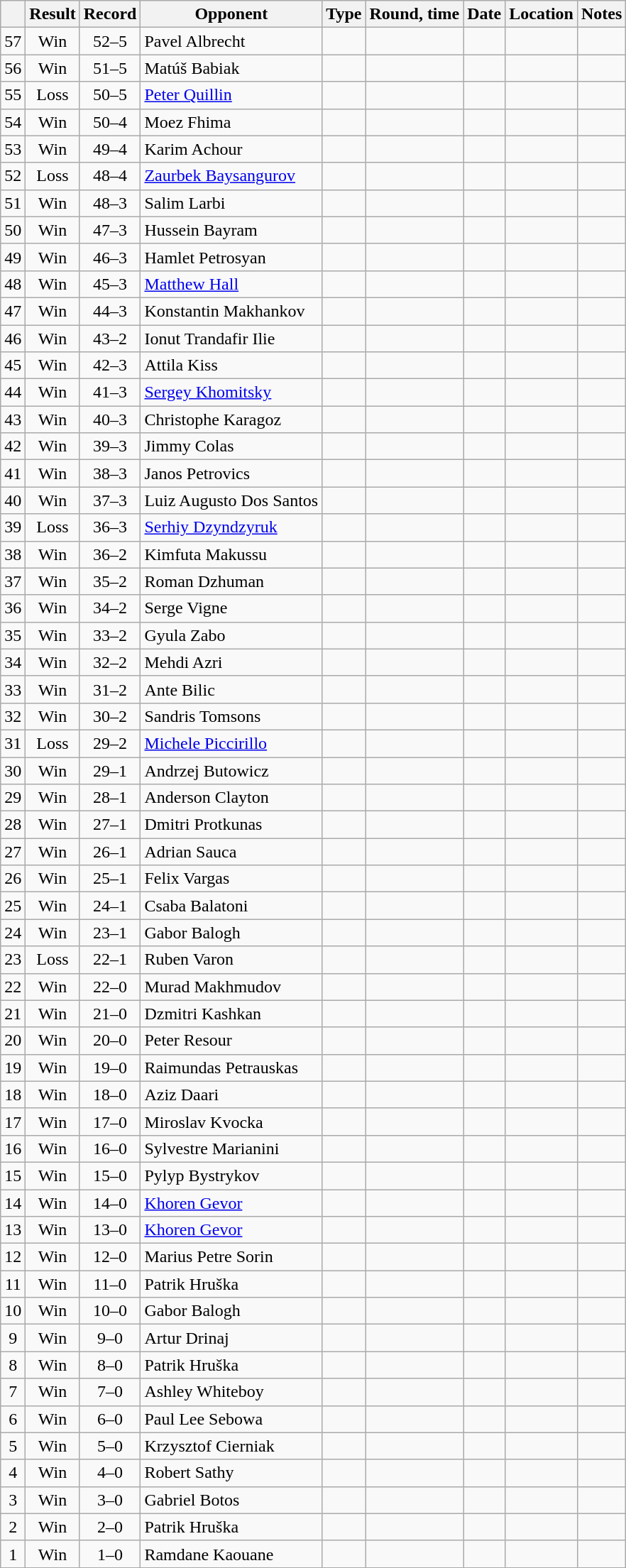<table class="wikitable" style="text-align:center; ">
<tr>
<th></th>
<th>Result</th>
<th>Record</th>
<th>Opponent</th>
<th>Type</th>
<th>Round, time</th>
<th>Date</th>
<th>Location</th>
<th>Notes</th>
</tr>
<tr>
<td>57</td>
<td>Win</td>
<td>52–5</td>
<td align=left> Pavel Albrecht</td>
<td></td>
<td></td>
<td></td>
<td align=left> </td>
<td align=left></td>
</tr>
<tr>
<td>56</td>
<td>Win</td>
<td>51–5</td>
<td align=left> Matúš Babiak</td>
<td></td>
<td></td>
<td></td>
<td align=left> </td>
<td align=left></td>
</tr>
<tr>
<td>55</td>
<td>Loss</td>
<td>50–5</td>
<td align=left> <a href='#'>Peter Quillin</a></td>
<td></td>
<td></td>
<td></td>
<td align=left> </td>
<td align=left></td>
</tr>
<tr>
<td>54</td>
<td>Win</td>
<td>50–4</td>
<td align=left> Moez Fhima</td>
<td></td>
<td></td>
<td></td>
<td align=left> </td>
<td align=left></td>
</tr>
<tr>
<td>53</td>
<td>Win</td>
<td>49–4</td>
<td align=left> Karim Achour</td>
<td></td>
<td></td>
<td></td>
<td align=left> </td>
<td align=left></td>
</tr>
<tr>
<td>52</td>
<td>Loss</td>
<td>48–4</td>
<td align=left> <a href='#'>Zaurbek Baysangurov</a></td>
<td></td>
<td></td>
<td></td>
<td align=left> </td>
<td align=left></td>
</tr>
<tr>
<td>51</td>
<td>Win</td>
<td>48–3</td>
<td align=left> Salim Larbi</td>
<td></td>
<td></td>
<td></td>
<td align=left> </td>
<td align=left></td>
</tr>
<tr>
<td>50</td>
<td>Win</td>
<td>47–3</td>
<td align=left> Hussein Bayram</td>
<td></td>
<td></td>
<td></td>
<td align=left> </td>
<td align=left></td>
</tr>
<tr>
<td>49</td>
<td>Win</td>
<td>46–3</td>
<td align=left> Hamlet Petrosyan</td>
<td></td>
<td></td>
<td></td>
<td align=left> </td>
<td align=left></td>
</tr>
<tr>
<td>48</td>
<td>Win</td>
<td>45–3</td>
<td align=left> <a href='#'>Matthew Hall</a></td>
<td></td>
<td></td>
<td></td>
<td align=left> </td>
<td align=left></td>
</tr>
<tr>
<td>47</td>
<td>Win</td>
<td>44–3</td>
<td align=left> Konstantin Makhankov</td>
<td></td>
<td></td>
<td></td>
<td align=left> </td>
<td align=left></td>
</tr>
<tr>
<td>46</td>
<td>Win</td>
<td>43–2</td>
<td align=left> Ionut Trandafir Ilie</td>
<td></td>
<td></td>
<td></td>
<td align=left> </td>
<td align=left></td>
</tr>
<tr>
<td>45</td>
<td>Win</td>
<td>42–3</td>
<td align=left> Attila Kiss</td>
<td></td>
<td></td>
<td></td>
<td align=left> </td>
<td align=left></td>
</tr>
<tr>
<td>44</td>
<td>Win</td>
<td>41–3</td>
<td align=left> <a href='#'>Sergey Khomitsky</a></td>
<td></td>
<td></td>
<td></td>
<td align=left> </td>
<td align=left></td>
</tr>
<tr>
<td>43</td>
<td>Win</td>
<td>40–3</td>
<td align=left> Christophe Karagoz</td>
<td></td>
<td></td>
<td></td>
<td align=left> </td>
<td align=left></td>
</tr>
<tr>
<td>42</td>
<td>Win</td>
<td>39–3</td>
<td align=left> Jimmy Colas</td>
<td></td>
<td></td>
<td></td>
<td align=left> </td>
<td align=left></td>
</tr>
<tr>
<td>41</td>
<td>Win</td>
<td>38–3</td>
<td align=left> Janos Petrovics</td>
<td></td>
<td></td>
<td></td>
<td align=left> </td>
<td align=left></td>
</tr>
<tr>
<td>40</td>
<td>Win</td>
<td>37–3</td>
<td align=left> Luiz Augusto Dos Santos</td>
<td></td>
<td></td>
<td></td>
<td align=left> </td>
<td align=left></td>
</tr>
<tr>
<td>39</td>
<td>Loss</td>
<td>36–3</td>
<td align=left> <a href='#'>Serhiy Dzyndzyruk</a></td>
<td></td>
<td></td>
<td></td>
<td align=left> </td>
<td align=left></td>
</tr>
<tr>
<td>38</td>
<td>Win</td>
<td>36–2</td>
<td align=left> Kimfuta Makussu</td>
<td></td>
<td></td>
<td></td>
<td align=left> </td>
<td align=left></td>
</tr>
<tr>
<td>37</td>
<td>Win</td>
<td>35–2</td>
<td align=left> Roman Dzhuman</td>
<td></td>
<td></td>
<td></td>
<td align=left> </td>
<td align=left></td>
</tr>
<tr>
<td>36</td>
<td>Win</td>
<td>34–2</td>
<td align=left> Serge Vigne</td>
<td></td>
<td></td>
<td></td>
<td align=left> </td>
<td align=left></td>
</tr>
<tr>
<td>35</td>
<td>Win</td>
<td>33–2</td>
<td align=left> Gyula Zabo</td>
<td></td>
<td></td>
<td></td>
<td align=left> </td>
<td align=left></td>
</tr>
<tr>
<td>34</td>
<td>Win</td>
<td>32–2</td>
<td align=left> Mehdi Azri</td>
<td></td>
<td></td>
<td></td>
<td align=left> </td>
<td align=left></td>
</tr>
<tr>
<td>33</td>
<td>Win</td>
<td>31–2</td>
<td align=left> Ante Bilic</td>
<td></td>
<td></td>
<td></td>
<td align=left> </td>
<td align=left></td>
</tr>
<tr>
<td>32</td>
<td>Win</td>
<td>30–2</td>
<td align=left> Sandris Tomsons</td>
<td></td>
<td></td>
<td></td>
<td align=left> </td>
<td align=left></td>
</tr>
<tr>
<td>31</td>
<td>Loss</td>
<td>29–2</td>
<td align=left> <a href='#'>Michele Piccirillo</a></td>
<td></td>
<td></td>
<td></td>
<td align=left> </td>
<td align=left></td>
</tr>
<tr>
<td>30</td>
<td>Win</td>
<td>29–1</td>
<td align=left> Andrzej Butowicz</td>
<td></td>
<td></td>
<td></td>
<td align=left> </td>
<td align=left></td>
</tr>
<tr>
<td>29</td>
<td>Win</td>
<td>28–1</td>
<td align=left> Anderson Clayton</td>
<td></td>
<td></td>
<td></td>
<td align=left> </td>
<td align=left></td>
</tr>
<tr>
<td>28</td>
<td>Win</td>
<td>27–1</td>
<td align=left> Dmitri Protkunas</td>
<td></td>
<td></td>
<td></td>
<td align=left> </td>
<td align=left></td>
</tr>
<tr>
<td>27</td>
<td>Win</td>
<td>26–1</td>
<td align=left> Adrian Sauca</td>
<td></td>
<td></td>
<td></td>
<td align=left> </td>
<td align=left></td>
</tr>
<tr>
<td>26</td>
<td>Win</td>
<td>25–1</td>
<td align=left> Felix Vargas</td>
<td></td>
<td></td>
<td></td>
<td align=left> </td>
<td align=left></td>
</tr>
<tr>
<td>25</td>
<td>Win</td>
<td>24–1</td>
<td align=left> Csaba Balatoni</td>
<td></td>
<td></td>
<td></td>
<td align=left> </td>
<td align=left></td>
</tr>
<tr>
<td>24</td>
<td>Win</td>
<td>23–1</td>
<td align=left> Gabor Balogh</td>
<td></td>
<td></td>
<td></td>
<td align=left> </td>
<td align=left></td>
</tr>
<tr>
<td>23</td>
<td>Loss</td>
<td>22–1</td>
<td align=left> Ruben Varon</td>
<td></td>
<td></td>
<td></td>
<td align=left> </td>
<td align=left></td>
</tr>
<tr>
<td>22</td>
<td>Win</td>
<td>22–0</td>
<td align=left> Murad Makhmudov</td>
<td></td>
<td></td>
<td></td>
<td align=left> </td>
<td align=left></td>
</tr>
<tr>
<td>21</td>
<td>Win</td>
<td>21–0</td>
<td align=left> Dzmitri Kashkan</td>
<td></td>
<td></td>
<td></td>
<td align=left> </td>
<td align=left></td>
</tr>
<tr>
<td>20</td>
<td>Win</td>
<td>20–0</td>
<td align=left> Peter Resour</td>
<td></td>
<td></td>
<td></td>
<td align=left> </td>
<td align=left></td>
</tr>
<tr>
<td>19</td>
<td>Win</td>
<td>19–0</td>
<td align=left> Raimundas Petrauskas</td>
<td></td>
<td></td>
<td></td>
<td align=left> </td>
<td align=left></td>
</tr>
<tr>
<td>18</td>
<td>Win</td>
<td>18–0</td>
<td align=left> Aziz Daari</td>
<td></td>
<td></td>
<td></td>
<td align=left> </td>
<td align=left></td>
</tr>
<tr>
<td>17</td>
<td>Win</td>
<td>17–0</td>
<td align=left> Miroslav Kvocka</td>
<td></td>
<td></td>
<td></td>
<td align=left> </td>
<td align=left></td>
</tr>
<tr>
<td>16</td>
<td>Win</td>
<td>16–0</td>
<td align=left> Sylvestre Marianini</td>
<td></td>
<td></td>
<td></td>
<td align=left> </td>
<td align=left></td>
</tr>
<tr>
<td>15</td>
<td>Win</td>
<td>15–0</td>
<td align=left> Pylyp Bystrykov</td>
<td></td>
<td></td>
<td></td>
<td align=left> </td>
<td align=left></td>
</tr>
<tr>
<td>14</td>
<td>Win</td>
<td>14–0</td>
<td align=left> <a href='#'>Khoren Gevor</a></td>
<td></td>
<td></td>
<td></td>
<td align=left> </td>
<td align=left></td>
</tr>
<tr>
<td>13</td>
<td>Win</td>
<td>13–0</td>
<td align=left> <a href='#'>Khoren Gevor</a></td>
<td></td>
<td></td>
<td></td>
<td align=left> </td>
<td align=left></td>
</tr>
<tr>
<td>12</td>
<td>Win</td>
<td>12–0</td>
<td align=left> Marius Petre Sorin</td>
<td></td>
<td></td>
<td></td>
<td align=left> </td>
<td align=left></td>
</tr>
<tr>
<td>11</td>
<td>Win</td>
<td>11–0</td>
<td align=left> Patrik Hruška</td>
<td></td>
<td></td>
<td></td>
<td align=left> </td>
<td align=left></td>
</tr>
<tr>
<td>10</td>
<td>Win</td>
<td>10–0</td>
<td align=left> Gabor Balogh</td>
<td></td>
<td></td>
<td></td>
<td align=left> </td>
<td align=left></td>
</tr>
<tr>
<td>9</td>
<td>Win</td>
<td>9–0</td>
<td align=left> Artur Drinaj</td>
<td></td>
<td></td>
<td></td>
<td align=left> </td>
<td align=left></td>
</tr>
<tr>
<td>8</td>
<td>Win</td>
<td>8–0</td>
<td align=left> Patrik Hruška</td>
<td></td>
<td></td>
<td></td>
<td align=left> </td>
<td align=left></td>
</tr>
<tr>
<td>7</td>
<td>Win</td>
<td>7–0</td>
<td align=left> Ashley Whiteboy</td>
<td></td>
<td></td>
<td></td>
<td align=left> </td>
<td align=left></td>
</tr>
<tr>
<td>6</td>
<td>Win</td>
<td>6–0</td>
<td align=left> Paul Lee Sebowa</td>
<td></td>
<td></td>
<td></td>
<td align=left> </td>
<td align=left></td>
</tr>
<tr>
<td>5</td>
<td>Win</td>
<td>5–0</td>
<td align=left> Krzysztof Cierniak</td>
<td></td>
<td></td>
<td></td>
<td align=left> </td>
<td align=left></td>
</tr>
<tr>
<td>4</td>
<td>Win</td>
<td>4–0</td>
<td align=left> Robert Sathy</td>
<td></td>
<td></td>
<td></td>
<td align=left> </td>
<td align=left></td>
</tr>
<tr>
<td>3</td>
<td>Win</td>
<td>3–0</td>
<td align=left> Gabriel Botos</td>
<td></td>
<td></td>
<td></td>
<td align=left> </td>
<td align=left></td>
</tr>
<tr>
<td>2</td>
<td>Win</td>
<td>2–0</td>
<td align=left> Patrik Hruška</td>
<td></td>
<td></td>
<td></td>
<td align=left> </td>
<td align=left></td>
</tr>
<tr>
<td>1</td>
<td>Win</td>
<td>1–0</td>
<td align=left> Ramdane Kaouane</td>
<td></td>
<td></td>
<td></td>
<td align=left> </td>
<td align=left></td>
</tr>
</table>
